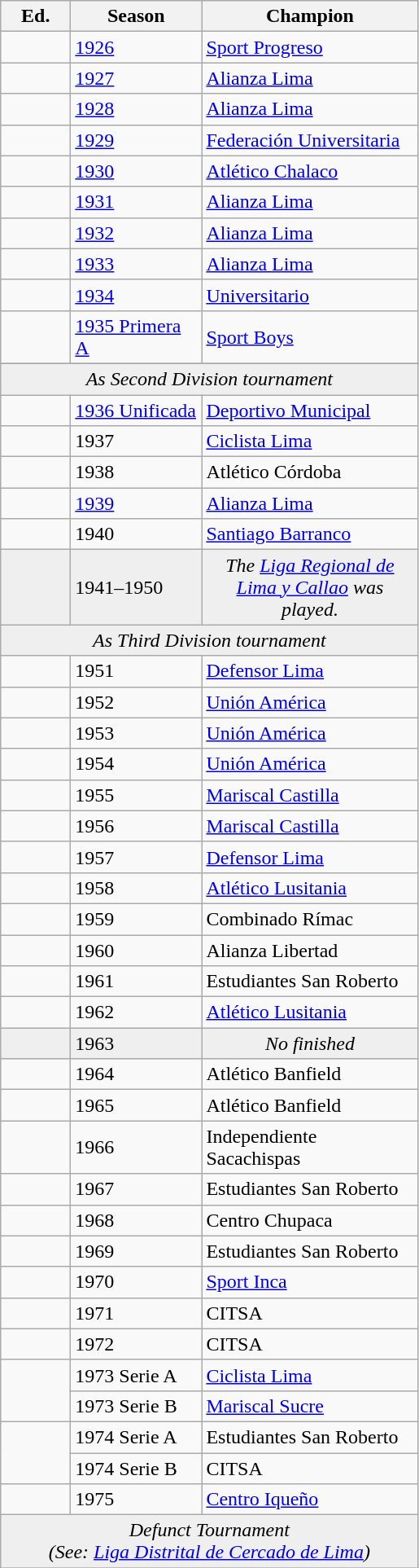<table class="wikitable sortable">
<tr>
<th width=px>Ed.</th>
<th width=100px>Season</th>
<th width=170px>Champion</th>
</tr>
<tr>
<td></td>
<td><a href='#'>1926</a></td>
<td><a href='#'>Sport Progreso</a></td>
</tr>
<tr>
<td></td>
<td><a href='#'>1927</a></td>
<td><a href='#'>Alianza Lima</a></td>
</tr>
<tr>
<td></td>
<td><a href='#'>1928</a></td>
<td><a href='#'>Alianza Lima</a></td>
</tr>
<tr>
<td></td>
<td><a href='#'>1929</a></td>
<td><a href='#'>Federación Universitaria</a></td>
</tr>
<tr>
<td></td>
<td><a href='#'>1930</a></td>
<td><a href='#'>Atlético Chalaco</a></td>
</tr>
<tr>
<td></td>
<td><a href='#'>1931</a></td>
<td><a href='#'>Alianza Lima</a></td>
</tr>
<tr>
<td></td>
<td><a href='#'>1932</a></td>
<td><a href='#'>Alianza Lima</a></td>
</tr>
<tr>
<td></td>
<td><a href='#'>1933</a></td>
<td><a href='#'>Alianza Lima</a></td>
</tr>
<tr>
<td></td>
<td><a href='#'>1934</a></td>
<td><a href='#'>Universitario</a></td>
</tr>
<tr>
<td></td>
<td><a href='#'>1935 Primera A</a></td>
<td><a href='#'>Sport Boys</a></td>
</tr>
<tr>
</tr>
<tr bgcolor=#efefef>
<td colspan="3" align=center><em>As Second Division tournament</em></td>
</tr>
<tr>
<td></td>
<td><a href='#'>1936 Unificada</a></td>
<td><a href='#'>Deportivo Municipal</a></td>
</tr>
<tr>
<td></td>
<td>1937</td>
<td><a href='#'>Ciclista Lima</a></td>
</tr>
<tr>
<td></td>
<td>1938</td>
<td>Atlético Córdoba</td>
</tr>
<tr>
<td></td>
<td><a href='#'>1939</a></td>
<td><a href='#'>Alianza Lima</a></td>
</tr>
<tr>
<td></td>
<td>1940</td>
<td><a href='#'>Santiago Barranco</a></td>
</tr>
<tr bgcolor=#efefef>
<td></td>
<td>1941–1950</td>
<td colspan="1" align=center><em>The <a href='#'>Liga Regional de Lima y Callao</a> was played.</em></td>
</tr>
<tr bgcolor=#efefef>
<td colspan="3" align=center><em>As Third Division tournament</em></td>
</tr>
<tr>
<td></td>
<td>1951</td>
<td><a href='#'>Defensor Lima</a></td>
</tr>
<tr>
<td></td>
<td>1952</td>
<td><a href='#'>Unión América</a></td>
</tr>
<tr>
<td></td>
<td>1953</td>
<td><a href='#'>Unión América</a></td>
</tr>
<tr>
<td></td>
<td>1954</td>
<td><a href='#'>Unión América</a></td>
</tr>
<tr>
<td></td>
<td>1955</td>
<td><a href='#'>Mariscal Castilla</a></td>
</tr>
<tr>
<td></td>
<td>1956</td>
<td><a href='#'>Mariscal Castilla</a></td>
</tr>
<tr>
<td></td>
<td>1957</td>
<td><a href='#'>Defensor Lima</a></td>
</tr>
<tr>
<td></td>
<td>1958</td>
<td><a href='#'>Atlético Lusitania</a></td>
</tr>
<tr>
<td></td>
<td>1959</td>
<td>Combinado Rímac</td>
</tr>
<tr>
<td></td>
<td>1960</td>
<td>Alianza Libertad</td>
</tr>
<tr>
<td></td>
<td>1961</td>
<td>Estudiantes San Roberto</td>
</tr>
<tr>
<td></td>
<td>1962</td>
<td><a href='#'>Atlético Lusitania</a></td>
</tr>
<tr bgcolor=#efefef>
<td></td>
<td>1963</td>
<td colspan="1" style="text-align:center;"><em>No finished</em></td>
</tr>
<tr>
<td></td>
<td>1964</td>
<td>Atlético Banfield</td>
</tr>
<tr>
<td></td>
<td>1965</td>
<td>Atlético Banfield</td>
</tr>
<tr>
<td></td>
<td>1966</td>
<td>Independiente Sacachispas</td>
</tr>
<tr>
<td></td>
<td>1967</td>
<td>Estudiantes San Roberto</td>
</tr>
<tr>
<td></td>
<td>1968</td>
<td>Centro Chupaca</td>
</tr>
<tr>
<td></td>
<td>1969</td>
<td>Estudiantes San Roberto</td>
</tr>
<tr>
<td></td>
<td>1970</td>
<td><a href='#'>Sport Inca</a></td>
</tr>
<tr>
<td></td>
<td>1971</td>
<td>CITSA</td>
</tr>
<tr>
<td></td>
<td>1972</td>
<td>CITSA</td>
</tr>
<tr>
<td rowspan=2 width=50></td>
<td width=50>1973 Serie A</td>
<td><a href='#'>Ciclista Lima</a></td>
</tr>
<tr>
<td>1973 Serie B</td>
<td><a href='#'>Mariscal Sucre</a></td>
</tr>
<tr>
<td rowspan=2 width=50></td>
<td width=50>1974 Serie A</td>
<td>Estudiantes San Roberto</td>
</tr>
<tr>
<td>1974 Serie B</td>
<td>CITSA</td>
</tr>
<tr>
<td></td>
<td>1975</td>
<td><a href='#'>Centro Iqueño</a></td>
</tr>
<tr bgcolor=#efefef>
<td colspan="3" style="text-align:center;"><em>Defunct Tournament</em><br><em>(See: <a href='#'>Liga Distrital de Cercado de Lima</a>)</em></td>
</tr>
<tr>
</tr>
</table>
